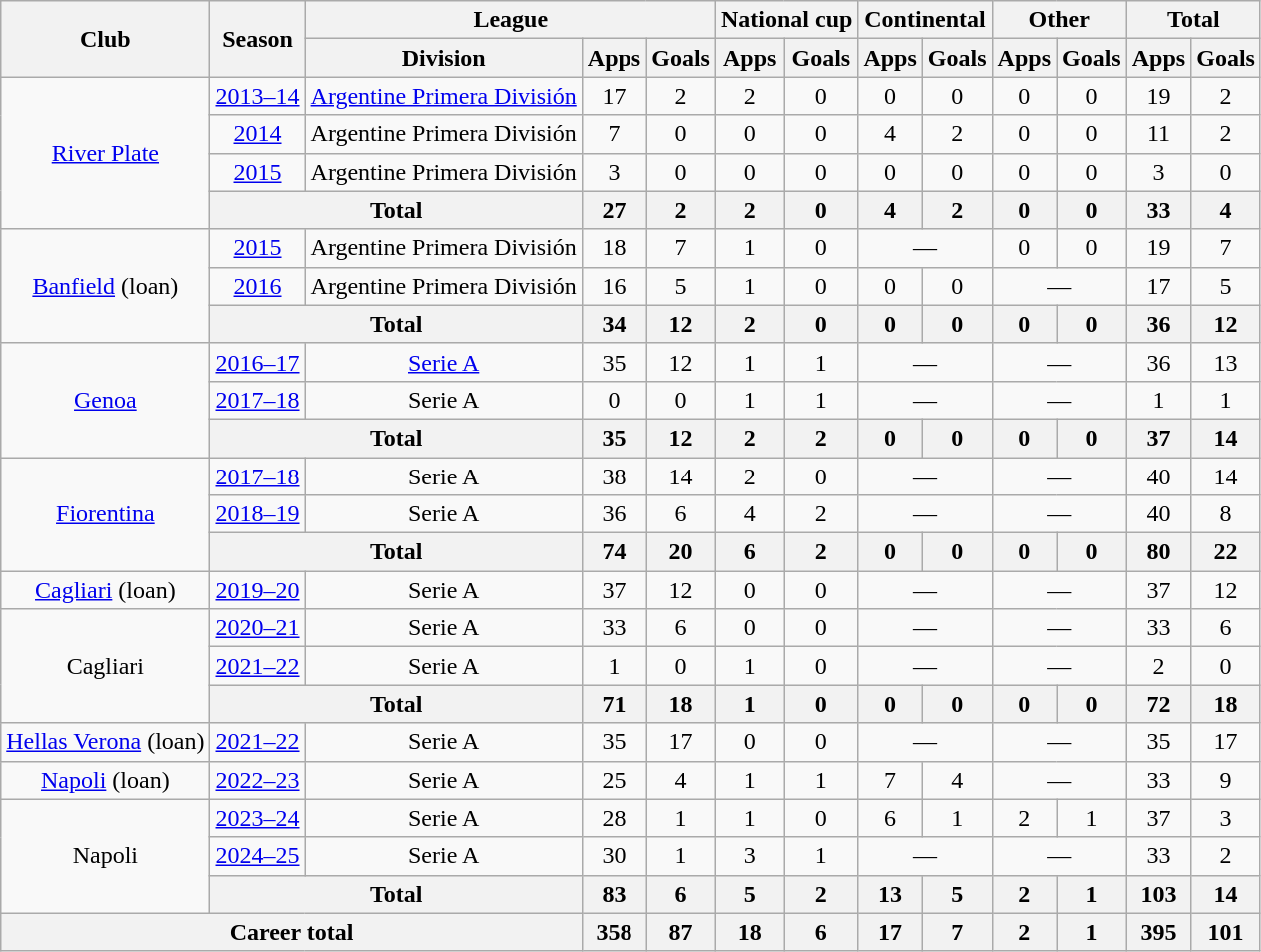<table class="wikitable" style="text-align:center;">
<tr>
<th rowspan="2">Club</th>
<th rowspan="2">Season</th>
<th colspan="3">League</th>
<th colspan="2">National cup</th>
<th colspan="2">Continental</th>
<th colspan="2">Other</th>
<th colspan="2">Total</th>
</tr>
<tr>
<th>Division</th>
<th>Apps</th>
<th>Goals</th>
<th>Apps</th>
<th>Goals</th>
<th>Apps</th>
<th>Goals</th>
<th>Apps</th>
<th>Goals</th>
<th>Apps</th>
<th>Goals</th>
</tr>
<tr>
<td rowspan="4"><a href='#'>River Plate</a></td>
<td><a href='#'>2013–14</a></td>
<td><a href='#'>Argentine Primera División</a></td>
<td>17</td>
<td>2</td>
<td>2</td>
<td>0</td>
<td>0</td>
<td>0</td>
<td>0</td>
<td>0</td>
<td>19</td>
<td>2</td>
</tr>
<tr>
<td><a href='#'>2014</a></td>
<td>Argentine Primera División</td>
<td>7</td>
<td>0</td>
<td>0</td>
<td>0</td>
<td>4</td>
<td>2</td>
<td>0</td>
<td>0</td>
<td>11</td>
<td>2</td>
</tr>
<tr>
<td><a href='#'>2015</a></td>
<td>Argentine Primera División</td>
<td>3</td>
<td>0</td>
<td>0</td>
<td>0</td>
<td>0</td>
<td>0</td>
<td>0</td>
<td>0</td>
<td>3</td>
<td>0</td>
</tr>
<tr>
<th colspan="2">Total</th>
<th>27</th>
<th>2</th>
<th>2</th>
<th>0</th>
<th>4</th>
<th>2</th>
<th>0</th>
<th>0</th>
<th>33</th>
<th>4</th>
</tr>
<tr>
<td rowspan="3"><a href='#'>Banfield</a> (loan)</td>
<td><a href='#'>2015</a></td>
<td>Argentine Primera División</td>
<td>18</td>
<td>7</td>
<td>1</td>
<td>0</td>
<td colspan="2">—</td>
<td>0</td>
<td>0</td>
<td>19</td>
<td>7</td>
</tr>
<tr>
<td><a href='#'>2016</a></td>
<td>Argentine Primera División</td>
<td>16</td>
<td>5</td>
<td>1</td>
<td>0</td>
<td>0</td>
<td>0</td>
<td colspan="2">—</td>
<td>17</td>
<td>5</td>
</tr>
<tr>
<th colspan="2">Total</th>
<th>34</th>
<th>12</th>
<th>2</th>
<th>0</th>
<th>0</th>
<th>0</th>
<th>0</th>
<th>0</th>
<th>36</th>
<th>12</th>
</tr>
<tr>
<td rowspan="3"><a href='#'>Genoa</a></td>
<td><a href='#'>2016–17</a></td>
<td><a href='#'>Serie A</a></td>
<td>35</td>
<td>12</td>
<td>1</td>
<td>1</td>
<td colspan="2">—</td>
<td colspan="2">—</td>
<td>36</td>
<td>13</td>
</tr>
<tr>
<td><a href='#'>2017–18</a></td>
<td>Serie A</td>
<td>0</td>
<td>0</td>
<td>1</td>
<td>1</td>
<td colspan="2">—</td>
<td colspan="2">—</td>
<td>1</td>
<td>1</td>
</tr>
<tr>
<th colspan="2">Total</th>
<th>35</th>
<th>12</th>
<th>2</th>
<th>2</th>
<th>0</th>
<th>0</th>
<th>0</th>
<th>0</th>
<th>37</th>
<th>14</th>
</tr>
<tr>
<td rowspan="3"><a href='#'>Fiorentina</a></td>
<td><a href='#'>2017–18</a></td>
<td>Serie A</td>
<td>38</td>
<td>14</td>
<td>2</td>
<td>0</td>
<td colspan="2">—</td>
<td colspan="2">—</td>
<td>40</td>
<td>14</td>
</tr>
<tr>
<td><a href='#'>2018–19</a></td>
<td>Serie A</td>
<td>36</td>
<td>6</td>
<td>4</td>
<td>2</td>
<td colspan="2">—</td>
<td colspan="2">—</td>
<td>40</td>
<td>8</td>
</tr>
<tr>
<th colspan="2">Total</th>
<th>74</th>
<th>20</th>
<th>6</th>
<th>2</th>
<th>0</th>
<th>0</th>
<th>0</th>
<th>0</th>
<th>80</th>
<th>22</th>
</tr>
<tr>
<td><a href='#'>Cagliari</a> (loan)</td>
<td><a href='#'>2019–20</a></td>
<td>Serie A</td>
<td>37</td>
<td>12</td>
<td>0</td>
<td>0</td>
<td colspan="2">—</td>
<td colspan="2">—</td>
<td>37</td>
<td>12</td>
</tr>
<tr>
<td rowspan="3">Cagliari</td>
<td><a href='#'>2020–21</a></td>
<td>Serie A</td>
<td>33</td>
<td>6</td>
<td>0</td>
<td>0</td>
<td colspan="2">—</td>
<td colspan="2">—</td>
<td>33</td>
<td>6</td>
</tr>
<tr>
<td><a href='#'>2021–22</a></td>
<td>Serie A</td>
<td>1</td>
<td>0</td>
<td>1</td>
<td>0</td>
<td colspan="2">—</td>
<td colspan="2">—</td>
<td>2</td>
<td>0</td>
</tr>
<tr>
<th colspan="2">Total</th>
<th>71</th>
<th>18</th>
<th>1</th>
<th>0</th>
<th>0</th>
<th>0</th>
<th>0</th>
<th>0</th>
<th>72</th>
<th>18</th>
</tr>
<tr>
<td><a href='#'>Hellas Verona</a> (loan)</td>
<td><a href='#'>2021–22</a></td>
<td>Serie A</td>
<td>35</td>
<td>17</td>
<td>0</td>
<td>0</td>
<td colspan="2">—</td>
<td colspan="2">—</td>
<td>35</td>
<td>17</td>
</tr>
<tr>
<td><a href='#'>Napoli</a> (loan)</td>
<td><a href='#'>2022–23</a></td>
<td>Serie A</td>
<td>25</td>
<td>4</td>
<td>1</td>
<td>1</td>
<td>7</td>
<td>4</td>
<td colspan="2">—</td>
<td>33</td>
<td>9</td>
</tr>
<tr>
<td rowspan="3">Napoli</td>
<td><a href='#'>2023–24</a></td>
<td>Serie A</td>
<td>28</td>
<td>1</td>
<td>1</td>
<td>0</td>
<td>6</td>
<td>1</td>
<td>2</td>
<td>1</td>
<td>37</td>
<td>3</td>
</tr>
<tr>
<td><a href='#'>2024–25</a></td>
<td>Serie A</td>
<td>30</td>
<td>1</td>
<td>3</td>
<td>1</td>
<td colspan="2">—</td>
<td colspan="2">—</td>
<td>33</td>
<td>2</td>
</tr>
<tr>
<th colspan="2">Total</th>
<th>83</th>
<th>6</th>
<th>5</th>
<th>2</th>
<th>13</th>
<th>5</th>
<th>2</th>
<th>1</th>
<th>103</th>
<th>14</th>
</tr>
<tr>
<th colspan="3">Career total</th>
<th>358</th>
<th>87</th>
<th>18</th>
<th>6</th>
<th>17</th>
<th>7</th>
<th>2</th>
<th>1</th>
<th>395</th>
<th>101</th>
</tr>
</table>
